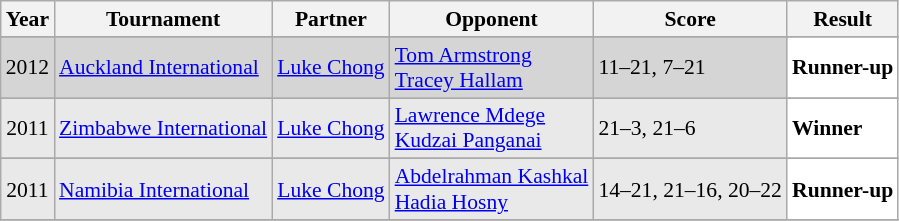<table class="sortable wikitable" style="font-size: 90%;">
<tr>
<th>Year</th>
<th>Tournament</th>
<th>Partner</th>
<th>Opponent</th>
<th>Score</th>
<th>Result</th>
</tr>
<tr>
</tr>
<tr style="background:#D5D5D5">
<td align="center">2012</td>
<td align="left"><a href='#'>Auckland International</a></td>
<td align="left"> <a href='#'>Luke Chong</a></td>
<td align="left"> <a href='#'>Tom Armstrong</a><br> <a href='#'>Tracey Hallam</a></td>
<td align="left">11–21, 7–21</td>
<td style="text-align:left; background:white"> <strong>Runner-up</strong></td>
</tr>
<tr>
</tr>
<tr style="background:#E9E9E9">
<td align="center">2011</td>
<td align="left"><a href='#'>Zimbabwe International</a></td>
<td align="left"> <a href='#'>Luke Chong</a></td>
<td align="left"> <a href='#'>Lawrence Mdege</a><br> <a href='#'>Kudzai Panganai</a></td>
<td align="left">21–3, 21–6</td>
<td style="text-align:left; background:white"> <strong>Winner</strong></td>
</tr>
<tr>
</tr>
<tr style="background:#E9E9E9">
<td align="center">2011</td>
<td align="left"><a href='#'>Namibia International</a></td>
<td align="left"> <a href='#'>Luke Chong</a></td>
<td align="left"> <a href='#'>Abdelrahman Kashkal</a><br> <a href='#'>Hadia Hosny</a></td>
<td align="left">14–21, 21–16, 20–22</td>
<td style="text-align:left; background:white"> <strong>Runner-up</strong></td>
</tr>
<tr>
</tr>
</table>
